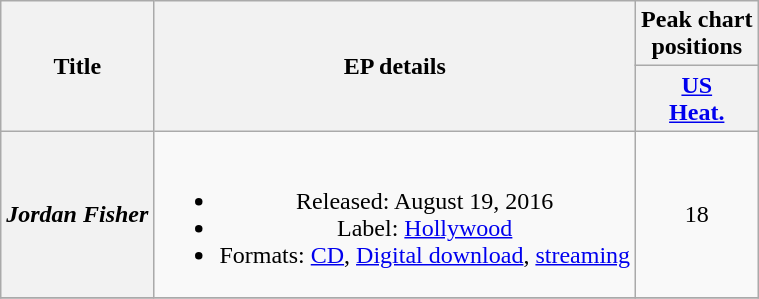<table class="wikitable plainrowheaders" style="text-align:center;">
<tr>
<th scope="col" rowspan="2">Title</th>
<th scope="col" rowspan="2">EP details</th>
<th scope="col" colspan="1">Peak chart<br>positions</th>
</tr>
<tr>
<th scope="col"><a href='#'>US<br>Heat.</a><br></th>
</tr>
<tr>
<th scope="row"><em>Jordan Fisher</em></th>
<td><br><ul><li>Released: August 19, 2016</li><li>Label: <a href='#'>Hollywood</a></li><li>Formats: <a href='#'>CD</a>, <a href='#'>Digital download</a>, <a href='#'>streaming</a></li></ul></td>
<td>18</td>
</tr>
<tr>
</tr>
</table>
